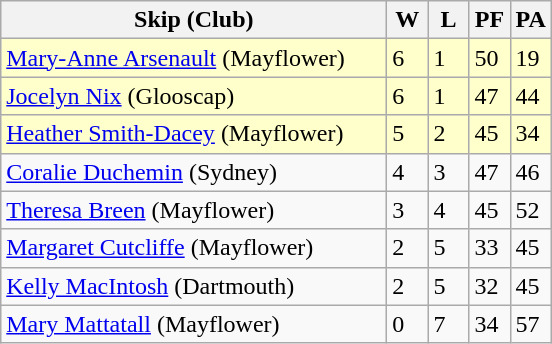<table class=wikitable>
<tr>
<th width=250>Skip (Club)</th>
<th width=20>W</th>
<th width=20>L</th>
<th width=20>PF</th>
<th width=20>PA</th>
</tr>
<tr bgcolor=#ffffcc>
<td><a href='#'>Mary-Anne Arsenault</a> (Mayflower)</td>
<td>6</td>
<td>1</td>
<td>50</td>
<td>19</td>
</tr>
<tr bgcolor=#ffffcc>
<td><a href='#'>Jocelyn Nix</a> (Glooscap)</td>
<td>6</td>
<td>1</td>
<td>47</td>
<td>44</td>
</tr>
<tr bgcolor=#ffffcc>
<td><a href='#'>Heather Smith-Dacey</a> (Mayflower)</td>
<td>5</td>
<td>2</td>
<td>45</td>
<td>34</td>
</tr>
<tr>
<td><a href='#'>Coralie Duchemin</a> (Sydney)</td>
<td>4</td>
<td>3</td>
<td>47</td>
<td>46</td>
</tr>
<tr>
<td><a href='#'>Theresa Breen</a> (Mayflower)</td>
<td>3</td>
<td>4</td>
<td>45</td>
<td>52</td>
</tr>
<tr>
<td><a href='#'>Margaret Cutcliffe</a> (Mayflower)</td>
<td>2</td>
<td>5</td>
<td>33</td>
<td>45</td>
</tr>
<tr>
<td><a href='#'>Kelly MacIntosh</a> (Dartmouth)</td>
<td>2</td>
<td>5</td>
<td>32</td>
<td>45</td>
</tr>
<tr>
<td><a href='#'>Mary Mattatall</a> (Mayflower)</td>
<td>0</td>
<td>7</td>
<td>34</td>
<td>57</td>
</tr>
</table>
